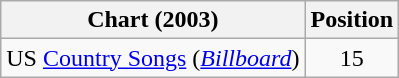<table class="wikitable sortable">
<tr>
<th scope="col">Chart (2003)</th>
<th scope="col">Position</th>
</tr>
<tr>
<td>US <a href='#'>Country Songs</a> (<em><a href='#'>Billboard</a></em>)</td>
<td align="center">15</td>
</tr>
</table>
